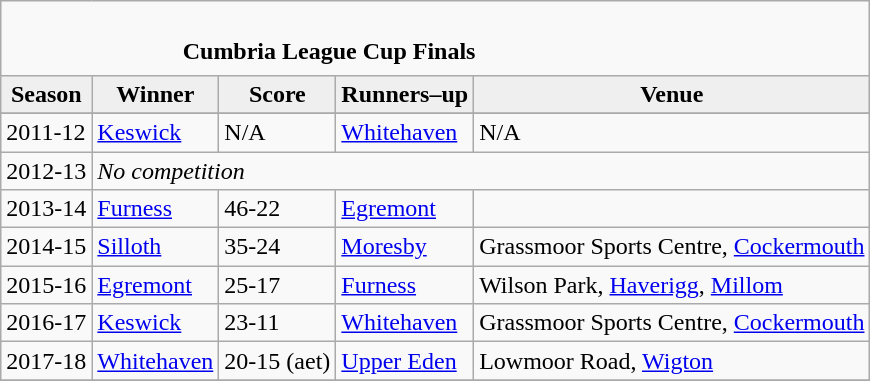<table class="wikitable" style="text-align: left;">
<tr>
<td colspan="5" cellpadding="0" cellspacing="0"><br><table border="0" style="width:100%;" cellpadding="0" cellspacing="0">
<tr>
<td style="width:20%; border:0;"></td>
<td style="border:0;"><strong>Cumbria League Cup Finals</strong></td>
<td style="width:20%; border:0;"></td>
</tr>
</table>
</td>
</tr>
<tr>
<th style="background:#efefef;">Season</th>
<th style="background:#efefef">Winner</th>
<th style="background:#efefef">Score</th>
<th style="background:#efefef;">Runners–up</th>
<th style="background:#efefef;">Venue</th>
</tr>
<tr align=left>
</tr>
<tr>
<td>2011-12</td>
<td><a href='#'>Keswick</a></td>
<td>N/A</td>
<td><a href='#'>Whitehaven</a></td>
<td>N/A</td>
</tr>
<tr>
<td>2012-13</td>
<td colspan="4"><em>No competition</em></td>
</tr>
<tr>
<td>2013-14</td>
<td><a href='#'>Furness</a></td>
<td>46-22</td>
<td><a href='#'>Egremont</a></td>
<td></td>
</tr>
<tr>
<td>2014-15</td>
<td><a href='#'>Silloth</a></td>
<td>35-24</td>
<td><a href='#'>Moresby</a></td>
<td>Grassmoor Sports Centre, <a href='#'>Cockermouth</a></td>
</tr>
<tr>
<td>2015-16</td>
<td><a href='#'>Egremont</a></td>
<td>25-17</td>
<td><a href='#'>Furness</a></td>
<td>Wilson Park, <a href='#'>Haverigg</a>, <a href='#'>Millom</a></td>
</tr>
<tr>
<td>2016-17</td>
<td><a href='#'>Keswick</a></td>
<td>23-11</td>
<td><a href='#'>Whitehaven</a></td>
<td>Grassmoor Sports Centre, <a href='#'>Cockermouth</a></td>
</tr>
<tr>
<td>2017-18</td>
<td><a href='#'>Whitehaven</a></td>
<td>20-15 (aet)</td>
<td><a href='#'>Upper Eden</a></td>
<td>Lowmoor Road, <a href='#'>Wigton</a></td>
</tr>
<tr>
</tr>
</table>
